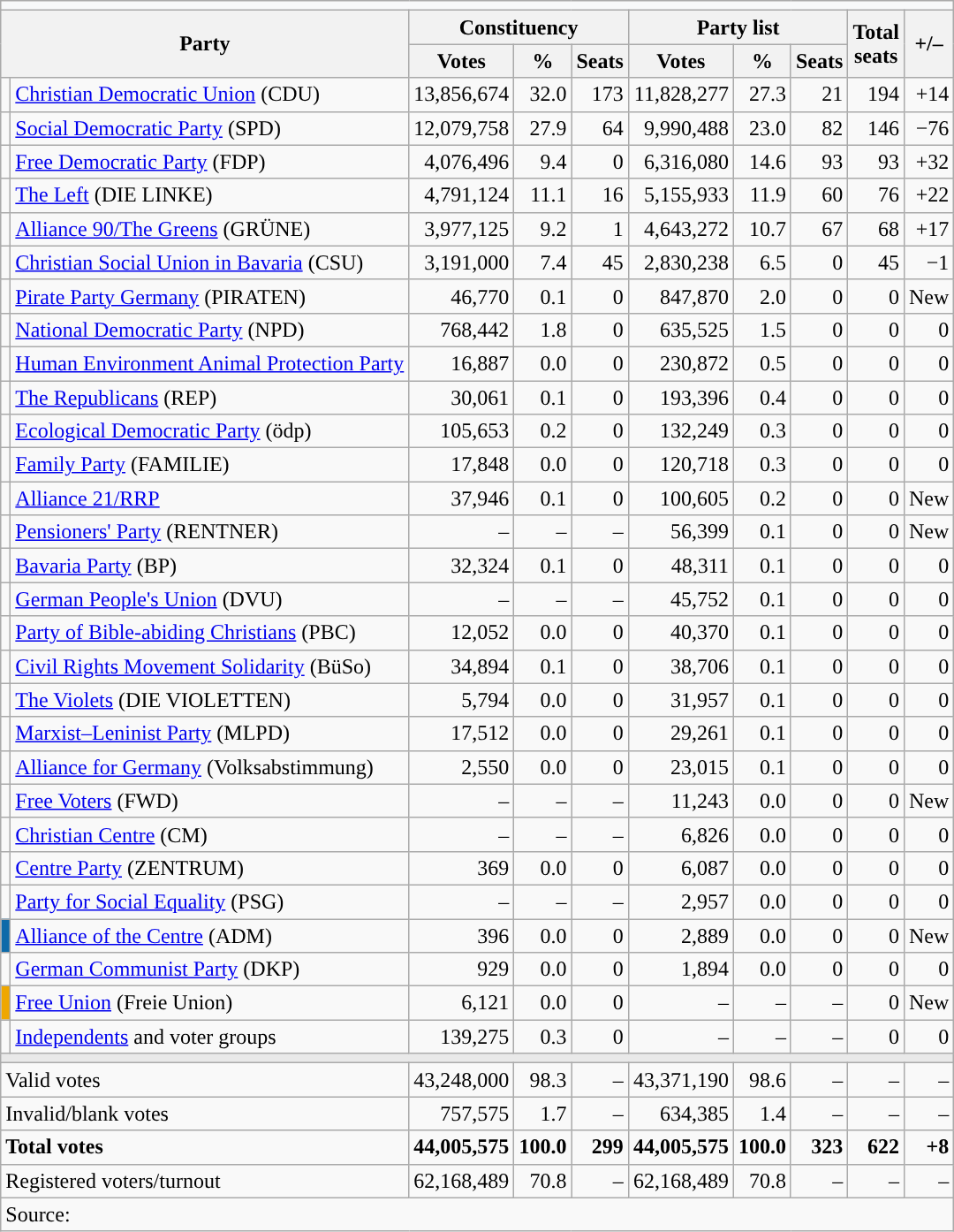<table class="wikitable sortable" style="text-align:right">
<tr>
<th colspan="15" style="background:#F8F9FA;"></th>
</tr>
<tr>
<th colspan="2" rowspan="2">Party</th>
<th colspan="3">Constituency</th>
<th colspan="3">Party list</th>
<th rowspan="2">Total<br>seats</th>
<th rowspan="2">+/–</th>
</tr>
<tr>
<th>Votes</th>
<th>%</th>
<th>Seats</th>
<th>Votes</th>
<th>%</th>
<th>Seats</th>
</tr>
<tr>
<td></td>
<td align="left"><a href='#'>Christian Democratic Union</a> (CDU)</td>
<td>13,856,674</td>
<td>32.0</td>
<td>173</td>
<td>11,828,277</td>
<td>27.3</td>
<td>21</td>
<td>194</td>
<td>+14</td>
</tr>
<tr>
<td></td>
<td align="left"><a href='#'>Social Democratic Party</a> (SPD)</td>
<td>12,079,758</td>
<td>27.9</td>
<td>64</td>
<td>9,990,488</td>
<td>23.0</td>
<td>82</td>
<td>146</td>
<td>−76</td>
</tr>
<tr>
<td></td>
<td align="left"><a href='#'>Free Democratic Party</a> (FDP)</td>
<td>4,076,496</td>
<td>9.4</td>
<td>0</td>
<td>6,316,080</td>
<td>14.6</td>
<td>93</td>
<td>93</td>
<td>+32</td>
</tr>
<tr>
<td></td>
<td align="left"><a href='#'>The Left</a> (DIE LINKE)</td>
<td>4,791,124</td>
<td>11.1</td>
<td>16</td>
<td>5,155,933</td>
<td>11.9</td>
<td>60</td>
<td>76</td>
<td>+22</td>
</tr>
<tr>
<td></td>
<td align="left"><a href='#'>Alliance 90/The Greens</a> (GRÜNE)</td>
<td>3,977,125</td>
<td>9.2</td>
<td>1</td>
<td>4,643,272</td>
<td>10.7</td>
<td>67</td>
<td>68</td>
<td>+17</td>
</tr>
<tr>
<td></td>
<td align="left"><a href='#'>Christian Social Union in Bavaria</a> (CSU)</td>
<td>3,191,000</td>
<td>7.4</td>
<td>45</td>
<td>2,830,238</td>
<td>6.5</td>
<td>0</td>
<td>45</td>
<td>−1</td>
</tr>
<tr>
<td style="background-color:"></td>
<td align="left"><a href='#'>Pirate Party Germany</a> (PIRATEN)</td>
<td>46,770</td>
<td>0.1</td>
<td>0</td>
<td>847,870</td>
<td>2.0</td>
<td>0</td>
<td>0</td>
<td>New</td>
</tr>
<tr>
<td style="background-color:"></td>
<td align="left"><a href='#'>National Democratic Party</a> (NPD)</td>
<td>768,442</td>
<td>1.8</td>
<td>0</td>
<td>635,525</td>
<td>1.5</td>
<td>0</td>
<td>0</td>
<td>0</td>
</tr>
<tr>
<td style="background-color:"></td>
<td align="left"><a href='#'>Human Environment Animal Protection Party</a></td>
<td>16,887</td>
<td>0.0</td>
<td>0</td>
<td>230,872</td>
<td>0.5</td>
<td>0</td>
<td>0</td>
<td>0</td>
</tr>
<tr>
<td style="background-color:"></td>
<td align="left"><a href='#'>The Republicans</a> (REP)</td>
<td>30,061</td>
<td>0.1</td>
<td>0</td>
<td>193,396</td>
<td>0.4</td>
<td>0</td>
<td>0</td>
<td>0</td>
</tr>
<tr>
<td style="background-color:"></td>
<td align="left"><a href='#'>Ecological Democratic Party</a> (ödp)</td>
<td>105,653</td>
<td>0.2</td>
<td>0</td>
<td>132,249</td>
<td>0.3</td>
<td>0</td>
<td>0</td>
<td>0</td>
</tr>
<tr>
<td style="background-color:"></td>
<td align="left"><a href='#'>Family Party</a> (FAMILIE)</td>
<td>17,848</td>
<td>0.0</td>
<td>0</td>
<td>120,718</td>
<td>0.3</td>
<td>0</td>
<td>0</td>
<td>0</td>
</tr>
<tr>
<td style="background-color:"></td>
<td align="left"><a href='#'>Alliance 21/RRP</a></td>
<td>37,946</td>
<td>0.1</td>
<td>0</td>
<td>100,605</td>
<td>0.2</td>
<td>0</td>
<td>0</td>
<td>New</td>
</tr>
<tr>
<td style="background-color:"></td>
<td align="left"><a href='#'>Pensioners' Party</a> (RENTNER)</td>
<td>–</td>
<td>–</td>
<td>–</td>
<td>56,399</td>
<td>0.1</td>
<td>0</td>
<td>0</td>
<td>New</td>
</tr>
<tr>
<td style="background-color:"></td>
<td align="left"><a href='#'>Bavaria Party</a> (BP)</td>
<td>32,324</td>
<td>0.1</td>
<td>0</td>
<td>48,311</td>
<td>0.1</td>
<td>0</td>
<td>0</td>
<td>0</td>
</tr>
<tr>
<td style="background-color:"></td>
<td align="left"><a href='#'>German People's Union</a> (DVU)</td>
<td>–</td>
<td>–</td>
<td>–</td>
<td>45,752</td>
<td>0.1</td>
<td>0</td>
<td>0</td>
<td>0</td>
</tr>
<tr>
<td style="background-color:"></td>
<td align="left"><a href='#'>Party of Bible-abiding Christians</a> (PBC)</td>
<td>12,052</td>
<td>0.0</td>
<td>0</td>
<td>40,370</td>
<td>0.1</td>
<td>0</td>
<td>0</td>
<td>0</td>
</tr>
<tr>
<td style="background-color:"></td>
<td align="left"><a href='#'>Civil Rights Movement Solidarity</a> (BüSo)</td>
<td>34,894</td>
<td>0.1</td>
<td>0</td>
<td>38,706</td>
<td>0.1</td>
<td>0</td>
<td>0</td>
<td>0</td>
</tr>
<tr>
<td style="background-color:"></td>
<td align="left"><a href='#'>The Violets</a> (DIE VIOLETTEN)</td>
<td>5,794</td>
<td>0.0</td>
<td>0</td>
<td>31,957</td>
<td>0.1</td>
<td>0</td>
<td>0</td>
<td>0</td>
</tr>
<tr>
<td style="background-color:"></td>
<td align="left"><a href='#'>Marxist–Leninist Party</a> (MLPD)</td>
<td>17,512</td>
<td>0.0</td>
<td>0</td>
<td>29,261</td>
<td>0.1</td>
<td>0</td>
<td>0</td>
<td>0</td>
</tr>
<tr>
<td style="background-color:"></td>
<td align="left"><a href='#'>Alliance for Germany</a> (Volksabstimmung)</td>
<td>2,550</td>
<td>0.0</td>
<td>0</td>
<td>23,015</td>
<td>0.1</td>
<td>0</td>
<td>0</td>
<td>0</td>
</tr>
<tr>
<td style="background-color:"></td>
<td align="left"><a href='#'>Free Voters</a> (FWD)</td>
<td>–</td>
<td>–</td>
<td>–</td>
<td>11,243</td>
<td>0.0</td>
<td>0</td>
<td>0</td>
<td>New</td>
</tr>
<tr>
<td style="background-color:"></td>
<td align="left"><a href='#'>Christian Centre</a> (CM)</td>
<td>–</td>
<td>–</td>
<td>–</td>
<td>6,826</td>
<td>0.0</td>
<td>0</td>
<td>0</td>
<td>0</td>
</tr>
<tr>
<td style="background-color:"></td>
<td align="left"><a href='#'>Centre Party</a> (ZENTRUM)</td>
<td>369</td>
<td>0.0</td>
<td>0</td>
<td>6,087</td>
<td>0.0</td>
<td>0</td>
<td>0</td>
<td>0</td>
</tr>
<tr>
<td style="background-color:"></td>
<td align="left"><a href='#'>Party for Social Equality</a> (PSG)</td>
<td>–</td>
<td>–</td>
<td>–</td>
<td>2,957</td>
<td>0.0</td>
<td>0</td>
<td>0</td>
<td>0</td>
</tr>
<tr>
<td style="background-color:#0D6AA9"></td>
<td align="left"><a href='#'>Alliance of the Centre</a> (ADM)</td>
<td>396</td>
<td>0.0</td>
<td>0</td>
<td>2,889</td>
<td>0.0</td>
<td>0</td>
<td>0</td>
<td>New</td>
</tr>
<tr>
<td style="background-color:"></td>
<td align="left"><a href='#'>German Communist Party</a> (DKP)</td>
<td>929</td>
<td>0.0</td>
<td>0</td>
<td>1,894</td>
<td>0.0</td>
<td>0</td>
<td>0</td>
<td>0</td>
</tr>
<tr>
<td style="background-color:#EFA700"></td>
<td align="left"><a href='#'>Free Union</a> (Freie Union)</td>
<td>6,121</td>
<td>0.0</td>
<td>0</td>
<td>–</td>
<td>–</td>
<td>–</td>
<td>0</td>
<td>New</td>
</tr>
<tr>
<td style="background-color:"></td>
<td align="left"><a href='#'>Independents</a> and voter groups</td>
<td>139,275</td>
<td>0.3</td>
<td>0</td>
<td>–</td>
<td>–</td>
<td>–</td>
<td>0</td>
<td>0</td>
</tr>
<tr class=sortbottom>
<td colspan="10" style="background: #E9E9E9"></td>
</tr>
<tr class=sortbottom>
<td colspan="2" align="left">Valid votes</td>
<td>43,248,000</td>
<td>98.3</td>
<td>–</td>
<td>43,371,190</td>
<td>98.6</td>
<td>–</td>
<td>–</td>
<td>–</td>
</tr>
<tr class=sortbottom>
<td colspan="2" align="left">Invalid/blank votes</td>
<td>757,575</td>
<td>1.7</td>
<td>–</td>
<td>634,385</td>
<td>1.4</td>
<td>–</td>
<td>–</td>
<td>–</td>
</tr>
<tr class=sortbottom>
<td colspan="2" align="left"><strong>Total votes</strong></td>
<td><strong>44,005,575</strong></td>
<td><strong>100.0</strong></td>
<td><strong>299</strong></td>
<td><strong>44,005,575</strong></td>
<td><strong>100.0</strong></td>
<td><strong>323</strong></td>
<td><strong>622</strong></td>
<td><strong>+8</strong></td>
</tr>
<tr class=sortbottom>
<td colspan="2" align="left">Registered voters/turnout</td>
<td>62,168,489</td>
<td>70.8</td>
<td>–</td>
<td>62,168,489</td>
<td>70.8</td>
<td>–</td>
<td>–</td>
<td>–</td>
</tr>
<tr class=sortbottom>
<td colspan="10" align="left">Source: </td>
</tr>
</table>
